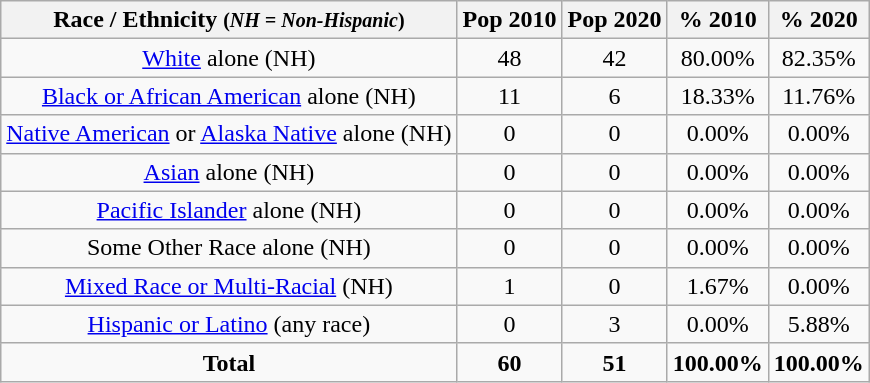<table class="wikitable" style="text-align:center;">
<tr>
<th>Race / Ethnicity <small>(<em>NH = Non-Hispanic</em>)</small></th>
<th>Pop 2010</th>
<th>Pop 2020</th>
<th>% 2010</th>
<th>% 2020</th>
</tr>
<tr>
<td><a href='#'>White</a> alone (NH)</td>
<td>48</td>
<td>42</td>
<td>80.00%</td>
<td>82.35%</td>
</tr>
<tr>
<td><a href='#'>Black or African American</a> alone (NH)</td>
<td>11</td>
<td>6</td>
<td>18.33%</td>
<td>11.76%</td>
</tr>
<tr>
<td><a href='#'>Native American</a> or <a href='#'>Alaska Native</a> alone (NH)</td>
<td>0</td>
<td>0</td>
<td>0.00%</td>
<td>0.00%</td>
</tr>
<tr>
<td><a href='#'>Asian</a> alone (NH)</td>
<td>0</td>
<td>0</td>
<td>0.00%</td>
<td>0.00%</td>
</tr>
<tr>
<td><a href='#'>Pacific Islander</a> alone (NH)</td>
<td>0</td>
<td>0</td>
<td>0.00%</td>
<td>0.00%</td>
</tr>
<tr>
<td>Some Other Race alone (NH)</td>
<td>0</td>
<td>0</td>
<td>0.00%</td>
<td>0.00%</td>
</tr>
<tr>
<td><a href='#'>Mixed Race or Multi-Racial</a> (NH)</td>
<td>1</td>
<td>0</td>
<td>1.67%</td>
<td>0.00%</td>
</tr>
<tr>
<td><a href='#'>Hispanic or Latino</a> (any race)</td>
<td>0</td>
<td>3</td>
<td>0.00%</td>
<td>5.88%</td>
</tr>
<tr>
<td><strong>Total</strong></td>
<td><strong>60</strong></td>
<td><strong>51</strong></td>
<td><strong>100.00%</strong></td>
<td><strong>100.00%</strong></td>
</tr>
</table>
